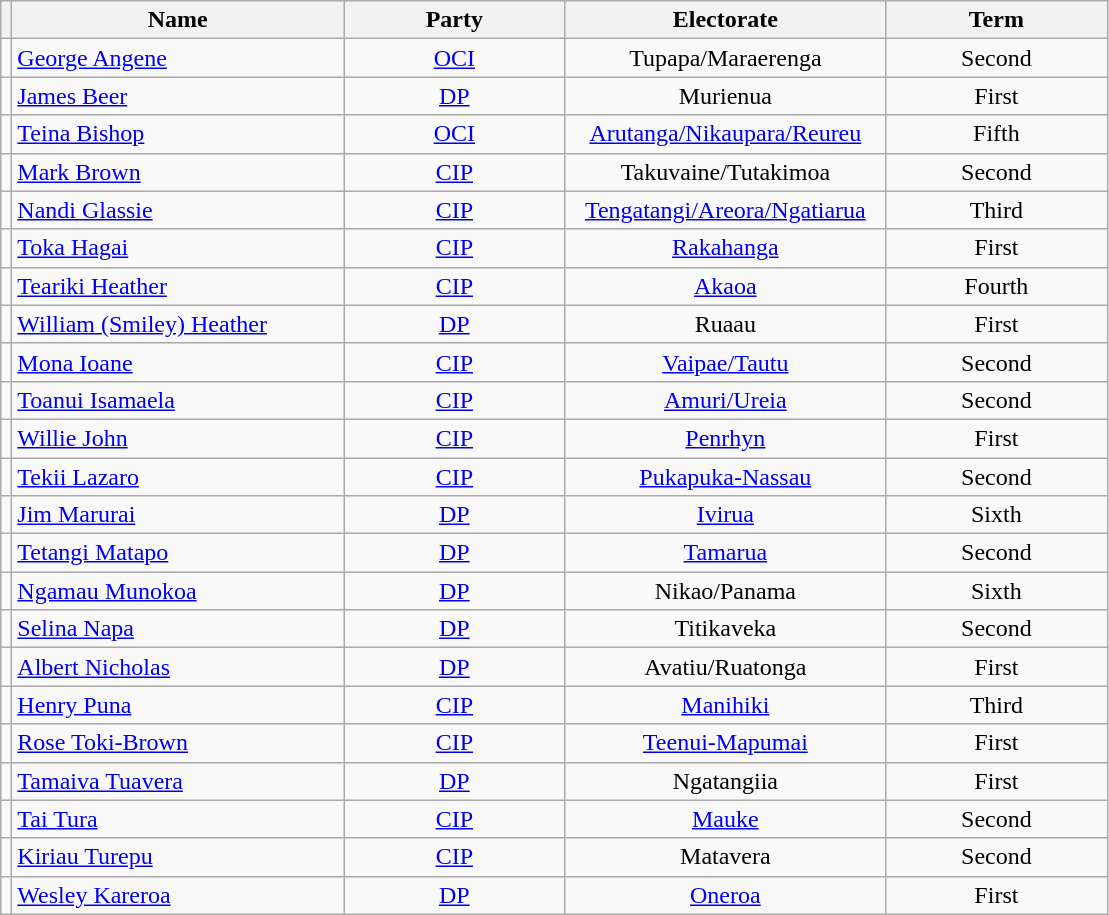<table class="sortable wikitable">
<tr ------------------>
<th width=1%></th>
<th width=30%>Name</th>
<th width=20%>Party</th>
<th width=29%>Electorate</th>
<th width=20%>Term</th>
</tr>
<tr ------------------>
<td bgcolor=></td>
<td><a href='#'>George Angene</a></td>
<td align=center><a href='#'>OCI</a></td>
<td align=center>Tupapa/Maraerenga</td>
<td align=center>Second</td>
</tr>
<tr ------------------>
<td bgcolor=></td>
<td><a href='#'>James Beer</a></td>
<td align=center><a href='#'>DP</a></td>
<td align=center>Murienua</td>
<td align=center>First</td>
</tr>
<tr ------------------>
<td bgcolor=></td>
<td><a href='#'>Teina Bishop</a></td>
<td align=center><a href='#'>OCI</a></td>
<td align=center><a href='#'>Arutanga/Nikaupara/Reureu</a></td>
<td align=center>Fifth</td>
</tr>
<tr ------------------>
<td bgcolor=></td>
<td><a href='#'>Mark Brown</a></td>
<td align=center><a href='#'>CIP</a></td>
<td align=center>Takuvaine/Tutakimoa</td>
<td align=center>Second</td>
</tr>
<tr ------------------>
<td bgcolor=></td>
<td><a href='#'>Nandi Glassie</a></td>
<td align=center><a href='#'>CIP</a></td>
<td align=center><a href='#'>Tengatangi/Areora/Ngatiarua</a></td>
<td align=center>Third</td>
</tr>
<tr ------------------>
<td bgcolor=></td>
<td><a href='#'>Toka Hagai</a></td>
<td align=center><a href='#'>CIP</a></td>
<td align=center><a href='#'>Rakahanga</a></td>
<td align=center>First</td>
</tr>
<tr ------------------>
<td bgcolor=></td>
<td><a href='#'>Teariki Heather</a></td>
<td align=center><a href='#'>CIP</a></td>
<td align=center><a href='#'>Akaoa</a></td>
<td align=center>Fourth</td>
</tr>
<tr ------------------>
<td bgcolor=></td>
<td><a href='#'>William (Smiley) Heather</a></td>
<td align=center><a href='#'>DP</a></td>
<td align=center>Ruaau</td>
<td align=center>First</td>
</tr>
<tr ------------------>
<td bgcolor=></td>
<td><a href='#'>Mona Ioane</a></td>
<td align=center><a href='#'>CIP</a></td>
<td align=center><a href='#'>Vaipae/Tautu</a></td>
<td align=center>Second</td>
</tr>
<tr ------------------>
<td bgcolor=></td>
<td><a href='#'>Toanui Isamaela</a></td>
<td align=center><a href='#'>CIP</a></td>
<td align=center><a href='#'>Amuri/Ureia</a></td>
<td align=center>Second</td>
</tr>
<tr ------------------>
<td bgcolor=></td>
<td><a href='#'>Willie John</a></td>
<td align=center><a href='#'>CIP</a></td>
<td align=center><a href='#'>Penrhyn</a></td>
<td align=center>First</td>
</tr>
<tr ------------------>
<td bgcolor=></td>
<td><a href='#'>Tekii Lazaro</a></td>
<td align=center><a href='#'>CIP</a></td>
<td align=center><a href='#'>Pukapuka-Nassau</a></td>
<td align=center>Second</td>
</tr>
<tr ------------------>
<td bgcolor=></td>
<td><a href='#'>Jim Marurai</a></td>
<td align=center><a href='#'>DP</a></td>
<td align=center><a href='#'>Ivirua</a></td>
<td align=center>Sixth</td>
</tr>
<tr ------------------>
<td bgcolor=></td>
<td><a href='#'>Tetangi Matapo</a></td>
<td align=center><a href='#'>DP</a></td>
<td align=center><a href='#'>Tamarua</a></td>
<td align=center>Second</td>
</tr>
<tr ------------------>
<td bgcolor=></td>
<td><a href='#'>Ngamau Munokoa</a></td>
<td align=center><a href='#'>DP</a></td>
<td align=center>Nikao/Panama</td>
<td align=center>Sixth</td>
</tr>
<tr ------------------>
<td bgcolor=></td>
<td><a href='#'>Selina Napa</a></td>
<td align=center><a href='#'>DP</a></td>
<td align=center>Titikaveka</td>
<td align=center>Second</td>
</tr>
<tr ------------------>
<td bgcolor=></td>
<td><a href='#'>Albert Nicholas</a></td>
<td align=center><a href='#'>DP</a></td>
<td align=center>Avatiu/Ruatonga</td>
<td align=center>First</td>
</tr>
<tr ------------------>
<td bgcolor=></td>
<td><a href='#'>Henry Puna</a></td>
<td align=center><a href='#'>CIP</a></td>
<td align=center><a href='#'>Manihiki</a></td>
<td align=center>Third</td>
</tr>
<tr ------------------>
<td bgcolor=></td>
<td><a href='#'>Rose Toki-Brown</a></td>
<td align=center><a href='#'>CIP</a></td>
<td align=center><a href='#'>Teenui-Mapumai</a></td>
<td align=center>First</td>
</tr>
<tr ------------------>
<td bgcolor=></td>
<td><a href='#'>Tamaiva Tuavera</a></td>
<td align=center><a href='#'>DP</a></td>
<td align=center>Ngatangiia</td>
<td align=center>First</td>
</tr>
<tr ------------------>
<td bgcolor=></td>
<td><a href='#'>Tai Tura</a></td>
<td align=center><a href='#'>CIP</a></td>
<td align=center><a href='#'>Mauke</a></td>
<td align=center>Second</td>
</tr>
<tr ------------------>
<td bgcolor=></td>
<td><a href='#'>Kiriau Turepu</a></td>
<td align=center><a href='#'>CIP</a></td>
<td align=center>Matavera</td>
<td align=center>Second</td>
</tr>
<tr ------------------>
<td bgcolor=></td>
<td><a href='#'>Wesley Kareroa</a></td>
<td align=center><a href='#'>DP</a></td>
<td align=center><a href='#'>Oneroa</a></td>
<td align=center>First</td>
</tr>
</table>
